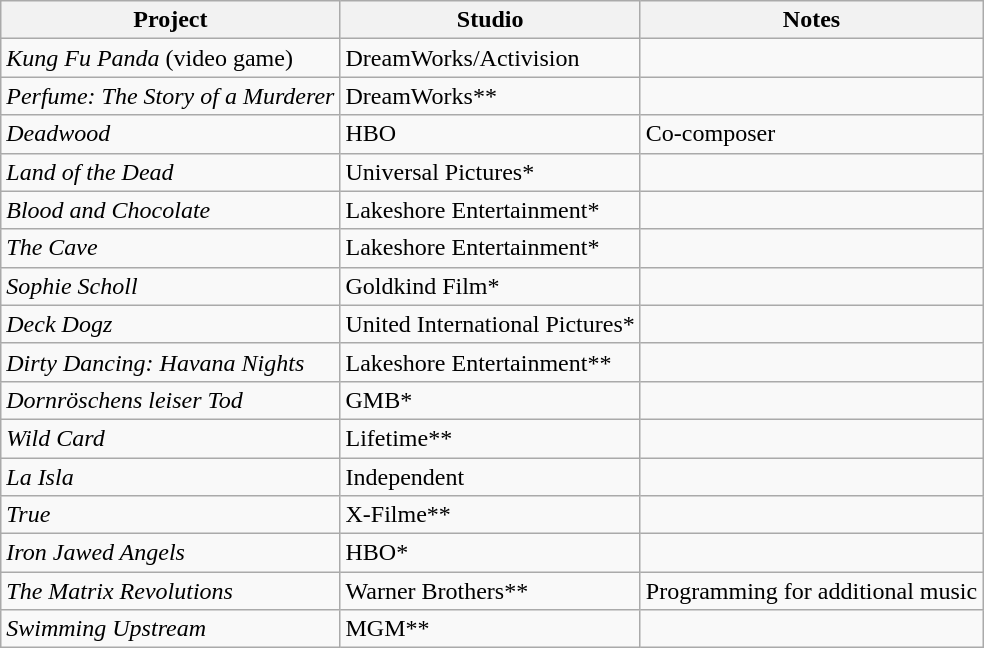<table class="wikitable">
<tr>
<th>Project</th>
<th>Studio</th>
<th>Notes</th>
</tr>
<tr>
<td><em>Kung Fu Panda</em> (video game)</td>
<td>DreamWorks/Activision</td>
<td></td>
</tr>
<tr>
<td><em>Perfume: The Story of a Murderer </em></td>
<td>DreamWorks**</td>
<td></td>
</tr>
<tr>
<td><em>Deadwood</em></td>
<td>HBO</td>
<td>Co-composer</td>
</tr>
<tr>
<td><em>Land of the Dead</em></td>
<td>Universal Pictures*</td>
<td></td>
</tr>
<tr>
<td><em>Blood and Chocolate</em></td>
<td>Lakeshore Entertainment*</td>
<td></td>
</tr>
<tr>
<td><em>The Cave</em></td>
<td>Lakeshore Entertainment*</td>
<td></td>
</tr>
<tr>
<td><em>Sophie Scholl</em></td>
<td>Goldkind Film*</td>
<td></td>
</tr>
<tr>
<td><em>Deck Dogz</em></td>
<td>United International Pictures*</td>
<td></td>
</tr>
<tr>
<td><em>Dirty Dancing: Havana Nights</em></td>
<td>Lakeshore Entertainment**</td>
<td></td>
</tr>
<tr>
<td><em>Dornröschens leiser Tod</em></td>
<td>GMB*</td>
<td></td>
</tr>
<tr>
<td><em>Wild Card</em></td>
<td>Lifetime**</td>
<td></td>
</tr>
<tr>
<td><em>La Isla</em></td>
<td>Independent</td>
<td></td>
</tr>
<tr>
<td><em>True</em></td>
<td>X-Filme**</td>
<td></td>
</tr>
<tr>
<td><em>Iron Jawed Angels</em></td>
<td>HBO*</td>
<td></td>
</tr>
<tr>
<td><em>The Matrix Revolutions</em></td>
<td>Warner Brothers**</td>
<td>Programming for additional music</td>
</tr>
<tr>
<td><em>Swimming Upstream</em></td>
<td>MGM**</td>
<td></td>
</tr>
</table>
